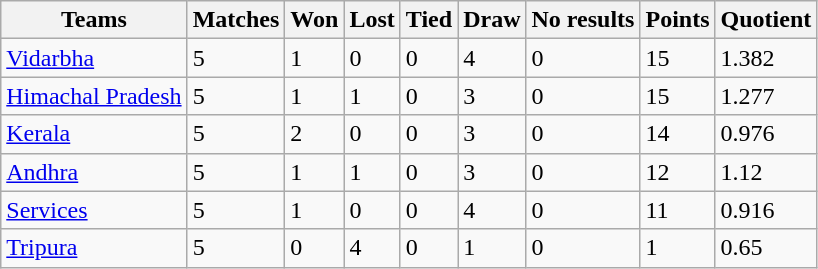<table class="wikitable sortable">
<tr>
<th>Teams</th>
<th>Matches</th>
<th>Won</th>
<th>Lost</th>
<th>Tied</th>
<th>Draw</th>
<th>No results</th>
<th>Points</th>
<th>Quotient</th>
</tr>
<tr -bgcolor="#ccccff">
<td><a href='#'>Vidarbha</a></td>
<td>5</td>
<td>1</td>
<td>0</td>
<td>0</td>
<td>4</td>
<td>0</td>
<td>15</td>
<td>1.382</td>
</tr>
<tr -bgcolor="#ccccff">
<td><a href='#'>Himachal Pradesh</a></td>
<td>5</td>
<td>1</td>
<td>1</td>
<td>0</td>
<td>3</td>
<td>0</td>
<td>15</td>
<td>1.277</td>
</tr>
<tr>
<td><a href='#'>Kerala</a></td>
<td>5</td>
<td>2</td>
<td>0</td>
<td>0</td>
<td>3</td>
<td>0</td>
<td>14</td>
<td>0.976</td>
</tr>
<tr>
<td><a href='#'>Andhra</a></td>
<td>5</td>
<td>1</td>
<td>1</td>
<td>0</td>
<td>3</td>
<td>0</td>
<td>12</td>
<td>1.12</td>
</tr>
<tr>
<td><a href='#'>Services</a></td>
<td>5</td>
<td>1</td>
<td>0</td>
<td>0</td>
<td>4</td>
<td>0</td>
<td>11</td>
<td>0.916</td>
</tr>
<tr>
<td><a href='#'>Tripura</a></td>
<td>5</td>
<td>0</td>
<td>4</td>
<td>0</td>
<td>1</td>
<td>0</td>
<td>1</td>
<td>0.65</td>
</tr>
</table>
